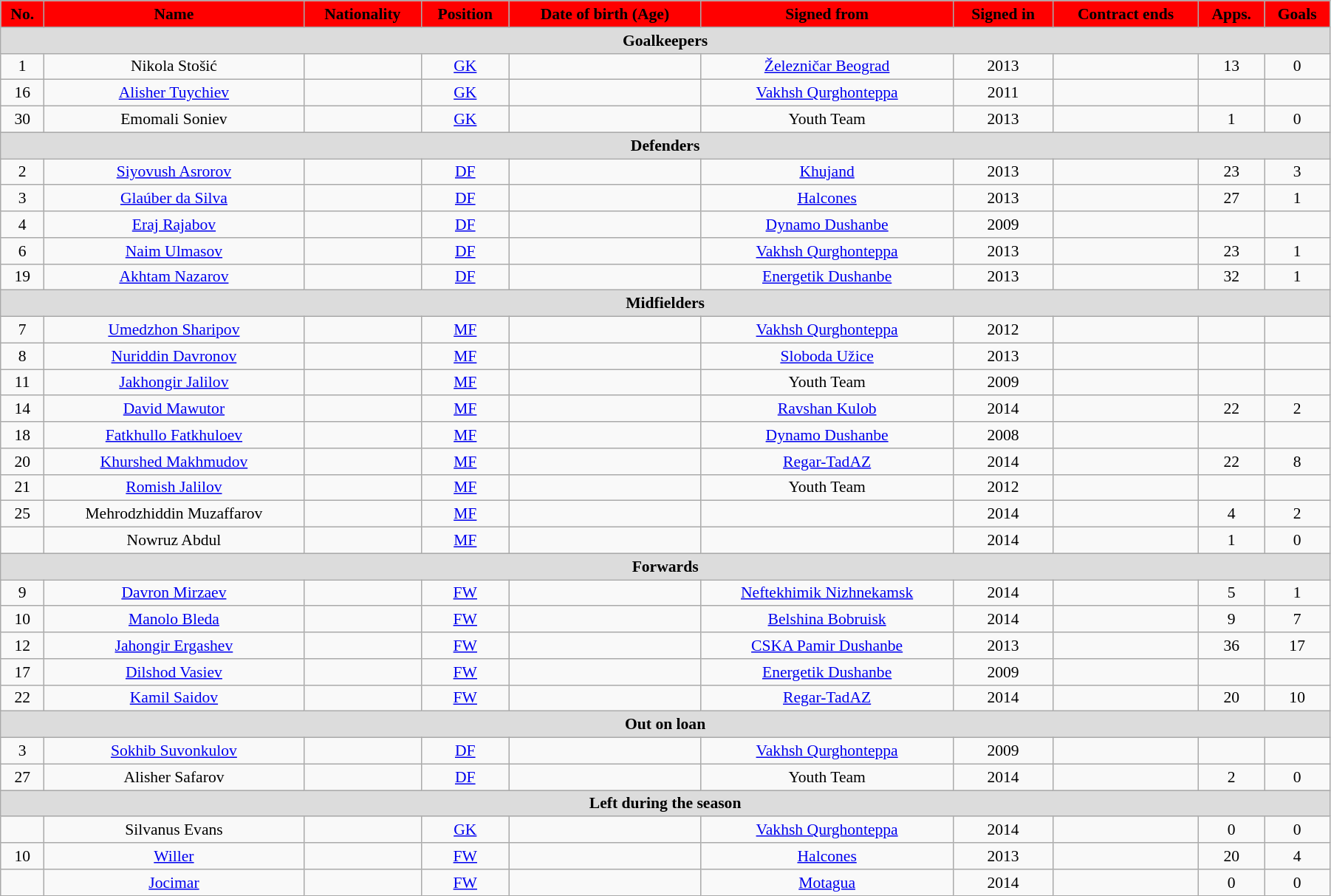<table class="wikitable"  style="text-align:center; font-size:90%; width:95%;">
<tr>
<th style="background:#FF0000; color:#000000; text-align:center;">No.</th>
<th style="background:#FF0000; color:#000000; text-align:center;">Name</th>
<th style="background:#FF0000; color:#000000; text-align:center;">Nationality</th>
<th style="background:#FF0000; color:#000000; text-align:center;">Position</th>
<th style="background:#FF0000; color:#000000; text-align:center;">Date of birth (Age)</th>
<th style="background:#FF0000; color:#000000; text-align:center;">Signed from</th>
<th style="background:#FF0000; color:#000000; text-align:center;">Signed in</th>
<th style="background:#FF0000; color:#000000; text-align:center;">Contract ends</th>
<th style="background:#FF0000; color:#000000; text-align:center;">Apps.</th>
<th style="background:#FF0000; color:#000000; text-align:center;">Goals</th>
</tr>
<tr>
<th colspan=11  style="background:#dcdcdc; text-align:center;">Goalkeepers</th>
</tr>
<tr>
<td>1</td>
<td>Nikola Stošić</td>
<td></td>
<td><a href='#'>GK</a></td>
<td></td>
<td><a href='#'>Železničar Beograd</a></td>
<td>2013</td>
<td></td>
<td>13</td>
<td>0</td>
</tr>
<tr>
<td>16</td>
<td><a href='#'>Alisher Tuychiev</a></td>
<td></td>
<td><a href='#'>GK</a></td>
<td></td>
<td><a href='#'>Vakhsh Qurghonteppa</a></td>
<td>2011</td>
<td></td>
<td></td>
<td></td>
</tr>
<tr>
<td>30</td>
<td>Emomali Soniev</td>
<td></td>
<td><a href='#'>GK</a></td>
<td></td>
<td>Youth Team</td>
<td>2013</td>
<td></td>
<td>1</td>
<td>0</td>
</tr>
<tr>
<th colspan=11  style="background:#dcdcdc; text-align:center;">Defenders</th>
</tr>
<tr>
<td>2</td>
<td><a href='#'>Siyovush Asrorov</a></td>
<td></td>
<td><a href='#'>DF</a></td>
<td></td>
<td><a href='#'>Khujand</a></td>
<td>2013</td>
<td></td>
<td>23</td>
<td>3</td>
</tr>
<tr>
<td>3</td>
<td><a href='#'>Glaúber da Silva</a></td>
<td></td>
<td><a href='#'>DF</a></td>
<td></td>
<td><a href='#'>Halcones</a></td>
<td>2013</td>
<td></td>
<td>27</td>
<td>1</td>
</tr>
<tr>
<td>4</td>
<td><a href='#'>Eraj Rajabov</a></td>
<td></td>
<td><a href='#'>DF</a></td>
<td></td>
<td><a href='#'>Dynamo Dushanbe</a></td>
<td>2009</td>
<td></td>
<td></td>
<td></td>
</tr>
<tr>
<td>6</td>
<td><a href='#'>Naim Ulmasov</a></td>
<td></td>
<td><a href='#'>DF</a></td>
<td></td>
<td><a href='#'>Vakhsh Qurghonteppa</a></td>
<td>2013</td>
<td></td>
<td>23</td>
<td>1</td>
</tr>
<tr>
<td>19</td>
<td><a href='#'>Akhtam Nazarov</a></td>
<td></td>
<td><a href='#'>DF</a></td>
<td></td>
<td><a href='#'>Energetik Dushanbe</a></td>
<td>2013</td>
<td></td>
<td>32</td>
<td>1</td>
</tr>
<tr>
<th colspan=11  style="background:#dcdcdc; text-align:center;">Midfielders</th>
</tr>
<tr>
<td>7</td>
<td><a href='#'>Umedzhon Sharipov</a></td>
<td></td>
<td><a href='#'>MF</a></td>
<td></td>
<td><a href='#'>Vakhsh Qurghonteppa</a></td>
<td>2012</td>
<td></td>
<td></td>
<td></td>
</tr>
<tr>
<td>8</td>
<td><a href='#'>Nuriddin Davronov</a></td>
<td></td>
<td><a href='#'>MF</a></td>
<td></td>
<td><a href='#'>Sloboda Užice</a></td>
<td>2013</td>
<td></td>
<td></td>
<td></td>
</tr>
<tr>
<td>11</td>
<td><a href='#'>Jakhongir Jalilov</a></td>
<td></td>
<td><a href='#'>MF</a></td>
<td></td>
<td>Youth Team</td>
<td>2009</td>
<td></td>
<td></td>
<td></td>
</tr>
<tr>
<td>14</td>
<td><a href='#'>David Mawutor</a></td>
<td></td>
<td><a href='#'>MF</a></td>
<td></td>
<td><a href='#'>Ravshan Kulob</a></td>
<td>2014</td>
<td></td>
<td>22</td>
<td>2</td>
</tr>
<tr>
<td>18</td>
<td><a href='#'>Fatkhullo Fatkhuloev</a></td>
<td></td>
<td><a href='#'>MF</a></td>
<td></td>
<td><a href='#'>Dynamo Dushanbe</a></td>
<td>2008</td>
<td></td>
<td></td>
<td></td>
</tr>
<tr>
<td>20</td>
<td><a href='#'>Khurshed Makhmudov</a></td>
<td></td>
<td><a href='#'>MF</a></td>
<td></td>
<td><a href='#'>Regar-TadAZ</a></td>
<td>2014</td>
<td></td>
<td>22</td>
<td>8</td>
</tr>
<tr>
<td>21</td>
<td><a href='#'>Romish Jalilov</a></td>
<td></td>
<td><a href='#'>MF</a></td>
<td></td>
<td>Youth Team</td>
<td>2012</td>
<td></td>
<td></td>
<td></td>
</tr>
<tr>
<td>25</td>
<td>Mehrodzhiddin Muzaffarov</td>
<td></td>
<td><a href='#'>MF</a></td>
<td></td>
<td></td>
<td>2014</td>
<td></td>
<td>4</td>
<td>2</td>
</tr>
<tr>
<td></td>
<td>Nowruz Abdul</td>
<td></td>
<td><a href='#'>MF</a></td>
<td></td>
<td></td>
<td>2014</td>
<td></td>
<td>1</td>
<td>0</td>
</tr>
<tr>
<th colspan=11  style="background:#dcdcdc; text-align:center;">Forwards</th>
</tr>
<tr>
<td>9</td>
<td><a href='#'>Davron Mirzaev</a></td>
<td></td>
<td><a href='#'>FW</a></td>
<td></td>
<td><a href='#'>Neftekhimik Nizhnekamsk</a></td>
<td>2014</td>
<td></td>
<td>5</td>
<td>1</td>
</tr>
<tr>
<td>10</td>
<td><a href='#'>Manolo Bleda</a></td>
<td></td>
<td><a href='#'>FW</a></td>
<td></td>
<td><a href='#'>Belshina Bobruisk</a></td>
<td>2014</td>
<td></td>
<td>9</td>
<td>7</td>
</tr>
<tr>
<td>12</td>
<td><a href='#'>Jahongir Ergashev</a></td>
<td></td>
<td><a href='#'>FW</a></td>
<td></td>
<td><a href='#'>CSKA Pamir Dushanbe</a></td>
<td>2013</td>
<td></td>
<td>36</td>
<td>17</td>
</tr>
<tr>
<td>17</td>
<td><a href='#'>Dilshod Vasiev</a></td>
<td></td>
<td><a href='#'>FW</a></td>
<td></td>
<td><a href='#'>Energetik Dushanbe</a></td>
<td>2009</td>
<td></td>
<td></td>
<td></td>
</tr>
<tr>
<td>22</td>
<td><a href='#'>Kamil Saidov</a></td>
<td></td>
<td><a href='#'>FW</a></td>
<td></td>
<td><a href='#'>Regar-TadAZ</a></td>
<td>2014</td>
<td></td>
<td>20</td>
<td>10</td>
</tr>
<tr>
<th colspan=11  style="background:#dcdcdc; text-align:center;">Out on loan</th>
</tr>
<tr>
<td>3</td>
<td><a href='#'>Sokhib Suvonkulov</a></td>
<td></td>
<td><a href='#'>DF</a></td>
<td></td>
<td><a href='#'>Vakhsh Qurghonteppa</a></td>
<td>2009</td>
<td></td>
<td></td>
<td></td>
</tr>
<tr>
<td>27</td>
<td>Alisher Safarov</td>
<td></td>
<td><a href='#'>DF</a></td>
<td></td>
<td>Youth Team</td>
<td>2014</td>
<td></td>
<td>2</td>
<td>0</td>
</tr>
<tr>
<th colspan=11  style="background:#dcdcdc; text-align:center;">Left during the season</th>
</tr>
<tr>
<td></td>
<td>Silvanus Evans</td>
<td></td>
<td><a href='#'>GK</a></td>
<td></td>
<td><a href='#'>Vakhsh Qurghonteppa</a></td>
<td>2014</td>
<td></td>
<td>0</td>
<td>0</td>
</tr>
<tr>
<td>10</td>
<td><a href='#'>Willer</a></td>
<td></td>
<td><a href='#'>FW</a></td>
<td></td>
<td><a href='#'>Halcones</a></td>
<td>2013</td>
<td></td>
<td>20</td>
<td>4</td>
</tr>
<tr>
<td></td>
<td><a href='#'>Jocimar</a></td>
<td></td>
<td><a href='#'>FW</a></td>
<td></td>
<td><a href='#'>Motagua</a></td>
<td>2014</td>
<td></td>
<td>0</td>
<td>0</td>
</tr>
</table>
